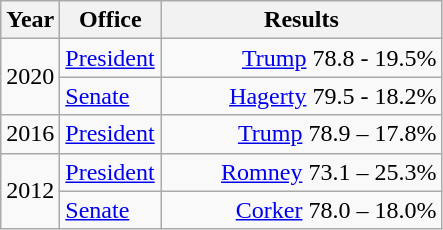<table class=wikitable>
<tr>
<th width="30">Year</th>
<th width="60">Office</th>
<th width="180">Results</th>
</tr>
<tr>
<td rowspan="2">2020</td>
<td><a href='#'>President</a></td>
<td align="right" ><a href='#'>Trump</a> 78.8 - 19.5%</td>
</tr>
<tr>
<td><a href='#'>Senate</a></td>
<td align="right" ><a href='#'>Hagerty</a> 79.5 - 18.2%</td>
</tr>
<tr>
<td>2016</td>
<td><a href='#'>President</a></td>
<td align="right" ><a href='#'>Trump</a> 78.9 – 17.8%</td>
</tr>
<tr>
<td rowspan="2">2012</td>
<td><a href='#'>President</a></td>
<td align="right" ><a href='#'>Romney</a> 73.1 – 25.3%</td>
</tr>
<tr>
<td><a href='#'>Senate</a></td>
<td align="right" ><a href='#'>Corker</a> 78.0 – 18.0%</td>
</tr>
</table>
